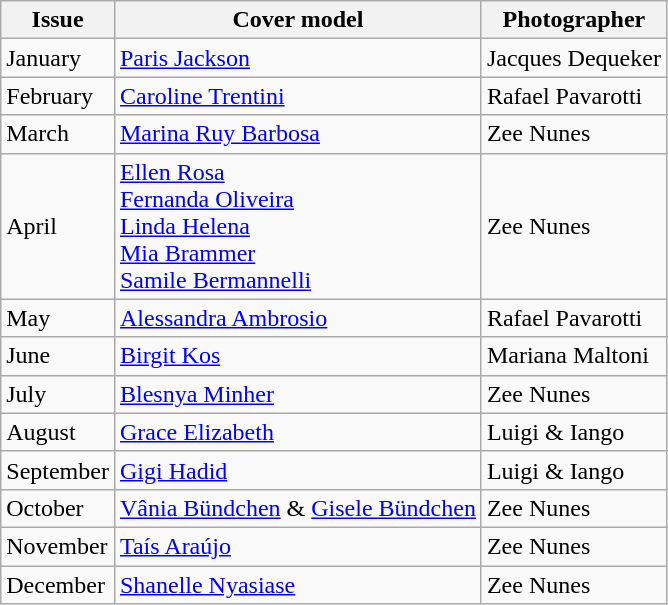<table class="wikitable">
<tr>
<th>Issue</th>
<th>Cover model</th>
<th>Photographer</th>
</tr>
<tr>
<td>January</td>
<td><a href='#'>Paris Jackson</a></td>
<td>Jacques Dequeker</td>
</tr>
<tr>
<td>February</td>
<td><a href='#'>Caroline Trentini</a></td>
<td>Rafael Pavarotti</td>
</tr>
<tr>
<td>March</td>
<td><a href='#'>Marina Ruy Barbosa</a></td>
<td>Zee Nunes</td>
</tr>
<tr>
<td>April</td>
<td><a href='#'>Ellen Rosa</a><br><a href='#'>Fernanda Oliveira</a><br><a href='#'>Linda Helena</a><br><a href='#'>Mia Brammer</a><br><a href='#'>Samile Bermannelli</a></td>
<td>Zee Nunes</td>
</tr>
<tr>
<td>May</td>
<td><a href='#'>Alessandra Ambrosio</a></td>
<td>Rafael Pavarotti</td>
</tr>
<tr>
<td>June</td>
<td><a href='#'>Birgit Kos</a></td>
<td>Mariana Maltoni</td>
</tr>
<tr>
<td>July</td>
<td><a href='#'>Blesnya Minher</a></td>
<td>Zee Nunes</td>
</tr>
<tr>
<td>August</td>
<td><a href='#'>Grace Elizabeth</a></td>
<td>Luigi & Iango</td>
</tr>
<tr>
<td>September</td>
<td><a href='#'>Gigi Hadid</a></td>
<td>Luigi & Iango</td>
</tr>
<tr>
<td>October</td>
<td><a href='#'>Vânia Bündchen</a> & <a href='#'>Gisele Bündchen</a></td>
<td>Zee Nunes</td>
</tr>
<tr>
<td>November</td>
<td><a href='#'>Taís Araújo</a></td>
<td>Zee Nunes</td>
</tr>
<tr>
<td>December</td>
<td><a href='#'>Shanelle Nyasiase</a></td>
<td>Zee Nunes</td>
</tr>
</table>
